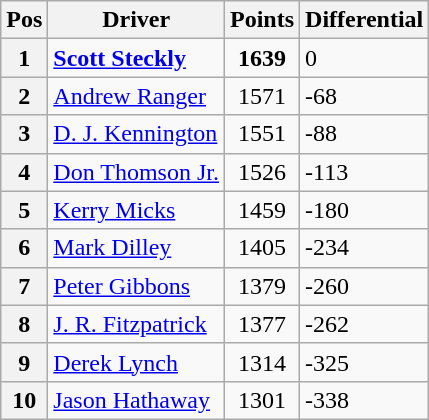<table class="wikitable">
<tr>
<th>Pos</th>
<th>Driver</th>
<th>Points</th>
<th>Differential</th>
</tr>
<tr>
<th>1 </th>
<td><strong><a href='#'>Scott Steckly</a></strong></td>
<td style="text-align:center;"><strong>1639</strong></td>
<td>0</td>
</tr>
<tr>
<th>2 </th>
<td><a href='#'>Andrew Ranger</a></td>
<td style="text-align:center;">1571</td>
<td>-68</td>
</tr>
<tr>
<th>3 </th>
<td><a href='#'>D. J. Kennington</a></td>
<td style="text-align:center;">1551</td>
<td>-88</td>
</tr>
<tr>
<th>4 </th>
<td><a href='#'>Don Thomson Jr.</a></td>
<td style="text-align:center;">1526</td>
<td>-113</td>
</tr>
<tr>
<th>5 </th>
<td><a href='#'>Kerry Micks</a></td>
<td style="text-align:center;">1459</td>
<td>-180</td>
</tr>
<tr>
<th>6 </th>
<td><a href='#'>Mark Dilley</a></td>
<td style="text-align:center;">1405</td>
<td>-234</td>
</tr>
<tr>
<th>7 </th>
<td><a href='#'>Peter Gibbons</a></td>
<td style="text-align:center;">1379</td>
<td>-260</td>
</tr>
<tr>
<th>8 </th>
<td><a href='#'>J. R. Fitzpatrick</a></td>
<td style="text-align:center;">1377</td>
<td>-262</td>
</tr>
<tr>
<th>9 </th>
<td><a href='#'>Derek Lynch</a></td>
<td style="text-align:center;">1314</td>
<td>-325</td>
</tr>
<tr>
<th>10 </th>
<td><a href='#'>Jason Hathaway</a></td>
<td style="text-align:center;">1301</td>
<td>-338</td>
</tr>
</table>
